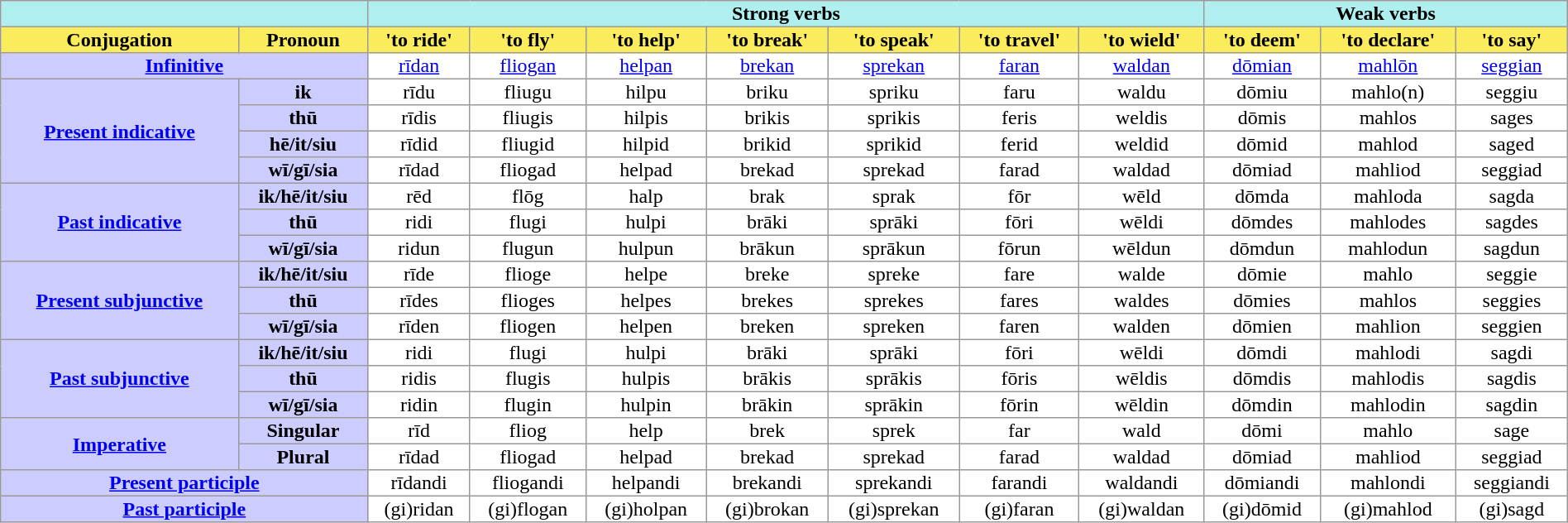<table border=1 width=100% style="text-align:center; margin:1em 1em 1em 0; border:1px #999 solid; border-collapse:collapse;">
<tr>
<th style="background:#afefef;" colspan="2"></th>
<th style="background:#afefef;" colspan="7">Strong verbs</th>
<th style="background:#afefef;" colspan="3">Weak verbs</th>
</tr>
<tr>
<th style="background:#FBEC5D;"><strong>Conjugation</strong></th>
<th style="background:#FBEC5D;"><strong>Pronoun</strong></th>
<th style="background:#FBEC5D;">'to ride'</th>
<th style="background:#FBEC5D;">'to fly'</th>
<th style="background:#FBEC5D;">'to help'</th>
<th style="background:#FBEC5D;">'to break'</th>
<th style="background:#FBEC5D;">'to speak'</th>
<th style="background:#FBEC5D;">'to travel'</th>
<th style="background:#FBEC5D;">'to wield'</th>
<th style="background:#FBEC5D;">'to deem'</th>
<th style="background:#FBEC5D;">'to declare'</th>
<th style="background:#FBEC5D;">'to say'</th>
</tr>
<tr>
<td style="background:#CCCCFF;" colspan="2"><strong><a href='#'>Infinitive</a></strong></td>
<td><a href='#'>rīdan</a></td>
<td><a href='#'>fliogan</a></td>
<td><a href='#'>helpan</a></td>
<td><a href='#'>brekan</a></td>
<td><a href='#'>sprekan</a></td>
<td><a href='#'>faran</a></td>
<td><a href='#'>waldan</a></td>
<td><a href='#'>dōmian</a></td>
<td><a href='#'>mahlōn</a></td>
<td><a href='#'>seggian</a></td>
</tr>
<tr>
<td style="background:#CCCCFF;" rowspan="4"><strong><a href='#'>Present indicative</a></strong></td>
<td style="background:#CCCCFF;"><strong>ik</strong></td>
<td>rīdu</td>
<td>fliugu</td>
<td>hilpu</td>
<td>briku</td>
<td>spriku</td>
<td>faru</td>
<td>waldu</td>
<td>dōmiu</td>
<td>mahlo(n)</td>
<td>seggiu</td>
</tr>
<tr>
<td style="background:#CCCCFF;"><strong>thū</strong></td>
<td>rīdis</td>
<td>fliugis</td>
<td>hilpis</td>
<td>brikis</td>
<td>sprikis</td>
<td>feris</td>
<td>weldis</td>
<td>dōmis</td>
<td>mahlos</td>
<td>sages</td>
</tr>
<tr>
<td style="background:#CCCCFF;"><strong>hē/it/siu</strong></td>
<td>rīdid</td>
<td>fliugid</td>
<td>hilpid</td>
<td>brikid</td>
<td>sprikid</td>
<td>ferid</td>
<td>weldid</td>
<td>dōmid</td>
<td>mahlod</td>
<td>saged</td>
</tr>
<tr>
<td style="background:#CCCCFF;"><strong>wī/gī/sia</strong></td>
<td>rīdad</td>
<td>fliogad</td>
<td>helpad</td>
<td>brekad</td>
<td>sprekad</td>
<td>farad</td>
<td>waldad</td>
<td>dōmiad</td>
<td>mahliod</td>
<td>seggiad</td>
</tr>
<tr>
<td style="background:#CCCCFF;" rowspan="3"><strong><a href='#'>Past indicative</a></strong></td>
<td style="background:#CCCCFF;"><strong>ik/hē/it/siu</strong></td>
<td>rēd</td>
<td>flōg</td>
<td>halp</td>
<td>brak</td>
<td>sprak</td>
<td>fōr</td>
<td>wēld</td>
<td>dōmda</td>
<td>mahloda</td>
<td>sagda</td>
</tr>
<tr>
<td style="background:#CCCCFF;"><strong>thū</strong></td>
<td>ridi</td>
<td>flugi</td>
<td>hulpi</td>
<td>brāki</td>
<td>sprāki</td>
<td>fōri</td>
<td>wēldi</td>
<td>dōmdes</td>
<td>mahlodes</td>
<td>sagdes</td>
</tr>
<tr>
<td style="background:#CCCCFF;"><strong>wī/gī/sia</strong></td>
<td>ridun</td>
<td>flugun</td>
<td>hulpun</td>
<td>brākun</td>
<td>sprākun</td>
<td>fōrun</td>
<td>wēldun</td>
<td>dōmdun</td>
<td>mahlodun</td>
<td>sagdun</td>
</tr>
<tr>
<td style="background:#CCCCFF;" rowspan="3"><strong><a href='#'>Present subjunctive</a></strong></td>
<td style="background:#CCCCFF;"><strong>ik/hē/it/siu</strong></td>
<td>rīde</td>
<td>flioge</td>
<td>helpe</td>
<td>breke</td>
<td>spreke</td>
<td>fare</td>
<td>walde</td>
<td>dōmie</td>
<td>mahlo</td>
<td>seggie</td>
</tr>
<tr>
<td style="background:#CCCCFF;"><strong>thū</strong></td>
<td>rīdes</td>
<td>flioges</td>
<td>helpes</td>
<td>brekes</td>
<td>sprekes</td>
<td>fares</td>
<td>waldes</td>
<td>dōmies</td>
<td>mahlos</td>
<td>seggies</td>
</tr>
<tr>
<td style="background:#CCCCFF;"><strong>wī/gī/sia</strong></td>
<td>rīden</td>
<td>fliogen</td>
<td>helpen</td>
<td>breken</td>
<td>spreken</td>
<td>faren</td>
<td>walden</td>
<td>dōmien</td>
<td>mahlion</td>
<td>seggien</td>
</tr>
<tr>
<td style="background:#CCCCFF;" rowspan="3"><strong><a href='#'>Past subjunctive</a></strong></td>
<td style="background:#CCCCFF;"><strong>ik/hē/it/siu</strong></td>
<td>ridi</td>
<td>flugi</td>
<td>hulpi</td>
<td>brāki</td>
<td>sprāki</td>
<td>fōri</td>
<td>wēldi</td>
<td>dōmdi</td>
<td>mahlodi</td>
<td>sagdi</td>
</tr>
<tr>
<td style="background:#CCCCFF;"><strong>thū</strong></td>
<td>ridis</td>
<td>flugis</td>
<td>hulpis</td>
<td>brākis</td>
<td>sprākis</td>
<td>fōris</td>
<td>wēldis</td>
<td>dōmdis</td>
<td>mahlodis</td>
<td>sagdis</td>
</tr>
<tr>
<td style="background:#CCCCFF;"><strong>wī/gī/sia</strong></td>
<td>ridin</td>
<td>flugin</td>
<td>hulpin</td>
<td>brākin</td>
<td>sprākin</td>
<td>fōrin</td>
<td>wēldin</td>
<td>dōmdin</td>
<td>mahlodin</td>
<td>sagdin</td>
</tr>
<tr>
<td style="background:#CCCCFF;" rowspan="2"><strong><a href='#'>Imperative</a></strong></td>
<td style="background:#CCCCFF;"><strong>Singular</strong></td>
<td>rīd</td>
<td>fliog</td>
<td>help</td>
<td>brek</td>
<td>sprek</td>
<td>far</td>
<td>wald</td>
<td>dōmi</td>
<td>mahlo</td>
<td>sage</td>
</tr>
<tr>
<td style="background:#CCCCFF;"><strong>Plural</strong></td>
<td>rīdad</td>
<td>fliogad</td>
<td>helpad</td>
<td>brekad</td>
<td>sprekad</td>
<td>farad</td>
<td>waldad</td>
<td>dōmiad</td>
<td>mahliod</td>
<td>seggiad</td>
</tr>
<tr>
<td style="background:#CCCCFF;" colspan="2"><strong><a href='#'>Present participle</a></strong></td>
<td>rīdandi</td>
<td>fliogandi</td>
<td>helpandi</td>
<td>brekandi</td>
<td>sprekandi</td>
<td>farandi</td>
<td>waldandi</td>
<td>dōmiandi</td>
<td>mahlondi</td>
<td>seggiandi</td>
</tr>
<tr>
<td style="background:#CCCCFF;" colspan="2"><strong><a href='#'>Past participle</a></strong></td>
<td>(gi)ridan</td>
<td>(gi)flogan</td>
<td>(gi)holpan</td>
<td>(gi)brokan</td>
<td>(gi)sprekan</td>
<td>(gi)faran</td>
<td>(gi)waldan</td>
<td>(gi)dōmid</td>
<td>(gi)mahlod</td>
<td>(gi)sagd</td>
</tr>
</table>
